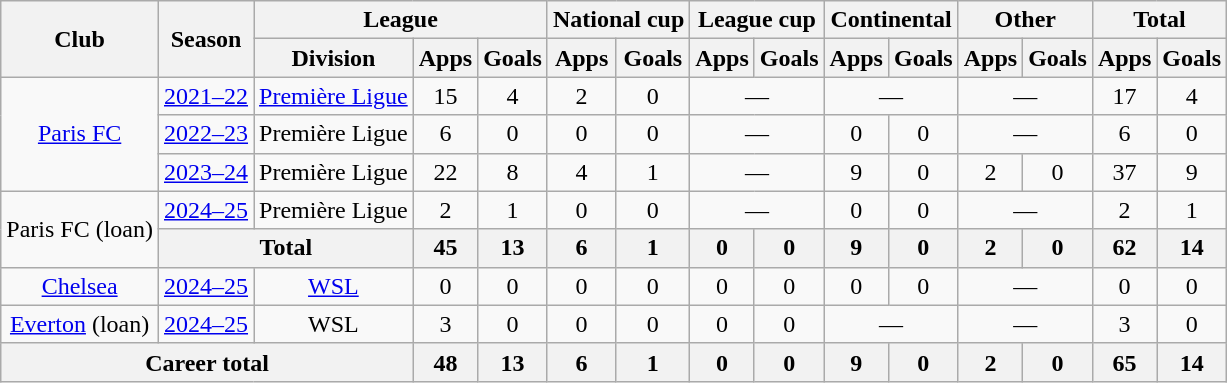<table class="wikitable" style="text-align: center;">
<tr>
<th rowspan="2">Club</th>
<th rowspan="2">Season</th>
<th colspan="3">League</th>
<th colspan="2">National cup</th>
<th colspan="2">League cup</th>
<th colspan="2">Continental</th>
<th colspan="2">Other</th>
<th colspan="2">Total</th>
</tr>
<tr>
<th>Division</th>
<th>Apps</th>
<th>Goals</th>
<th>Apps</th>
<th>Goals</th>
<th>Apps</th>
<th>Goals</th>
<th>Apps</th>
<th>Goals</th>
<th>Apps</th>
<th>Goals</th>
<th>Apps</th>
<th>Goals</th>
</tr>
<tr>
<td rowspan="3"><a href='#'>Paris FC</a></td>
<td><a href='#'>2021–22</a></td>
<td><a href='#'>Première Ligue</a></td>
<td>15</td>
<td>4</td>
<td>2</td>
<td>0</td>
<td colspan="2">—</td>
<td colspan="2">—</td>
<td colspan="2">—</td>
<td>17</td>
<td>4</td>
</tr>
<tr>
<td><a href='#'>2022–23</a></td>
<td>Première Ligue</td>
<td>6</td>
<td>0</td>
<td>0</td>
<td>0</td>
<td colspan="2">—</td>
<td>0</td>
<td>0</td>
<td colspan="2">—</td>
<td>6</td>
<td>0</td>
</tr>
<tr>
<td><a href='#'>2023–24</a></td>
<td>Première Ligue</td>
<td>22</td>
<td>8</td>
<td>4</td>
<td>1</td>
<td colspan="2">—</td>
<td>9</td>
<td>0</td>
<td>2</td>
<td>0</td>
<td>37</td>
<td>9</td>
</tr>
<tr>
<td rowspan="2">Paris FC (loan)</td>
<td><a href='#'>2024–25</a></td>
<td>Première Ligue</td>
<td>2</td>
<td>1</td>
<td>0</td>
<td>0</td>
<td colspan="2">—</td>
<td>0</td>
<td>0</td>
<td colspan="2">—</td>
<td>2</td>
<td>1</td>
</tr>
<tr>
<th colspan=2>Total</th>
<th>45</th>
<th>13</th>
<th>6</th>
<th>1</th>
<th>0</th>
<th>0</th>
<th>9</th>
<th>0</th>
<th>2</th>
<th>0</th>
<th>62</th>
<th>14</th>
</tr>
<tr>
<td><a href='#'>Chelsea</a></td>
<td><a href='#'>2024–25</a></td>
<td><a href='#'>WSL</a></td>
<td>0</td>
<td>0</td>
<td>0</td>
<td>0</td>
<td>0</td>
<td>0</td>
<td>0</td>
<td>0</td>
<td colspan="2">—</td>
<td>0</td>
<td>0</td>
</tr>
<tr>
<td><a href='#'>Everton</a> (loan)</td>
<td><a href='#'>2024–25</a></td>
<td>WSL</td>
<td>3</td>
<td>0</td>
<td>0</td>
<td>0</td>
<td>0</td>
<td>0</td>
<td colspan="2">—</td>
<td colspan="2">—</td>
<td>3</td>
<td>0</td>
</tr>
<tr>
<th colspan=3>Career total</th>
<th>48</th>
<th>13</th>
<th>6</th>
<th>1</th>
<th>0</th>
<th>0</th>
<th>9</th>
<th>0</th>
<th>2</th>
<th>0</th>
<th>65</th>
<th>14</th>
</tr>
</table>
